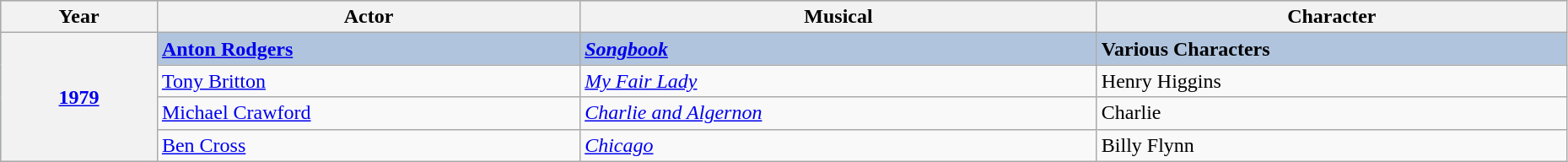<table class="wikitable" style="width:98%;">
<tr style="background:#bebebe;">
<th style="width:10%;">Year</th>
<th style="width:27%;">Actor</th>
<th style="width:33%;">Musical</th>
<th style="width:30%;">Character</th>
</tr>
<tr style="background:#B0C4DE">
<th rowspan="4" align="center"><a href='#'>1979</a></th>
<td><strong><a href='#'>Anton Rodgers</a></strong></td>
<td><strong><em><a href='#'>Songbook</a></em></strong></td>
<td><strong>Various Characters</strong></td>
</tr>
<tr>
<td><a href='#'>Tony Britton</a></td>
<td><em><a href='#'>My Fair Lady</a></em></td>
<td>Henry Higgins</td>
</tr>
<tr>
<td><a href='#'>Michael Crawford</a></td>
<td><em><a href='#'>Charlie and Algernon</a></em></td>
<td>Charlie</td>
</tr>
<tr>
<td><a href='#'>Ben Cross</a></td>
<td><em><a href='#'>Chicago</a></em></td>
<td>Billy Flynn</td>
</tr>
</table>
